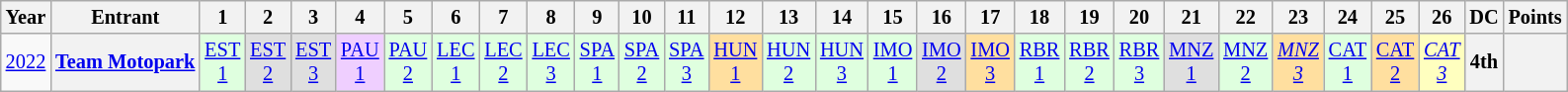<table class="wikitable" style="text-align:center; font-size:85%">
<tr>
<th>Year</th>
<th>Entrant</th>
<th>1</th>
<th>2</th>
<th>3</th>
<th>4</th>
<th>5</th>
<th>6</th>
<th>7</th>
<th>8</th>
<th>9</th>
<th>10</th>
<th>11</th>
<th>12</th>
<th>13</th>
<th>14</th>
<th>15</th>
<th>16</th>
<th>17</th>
<th>18</th>
<th>19</th>
<th>20</th>
<th>21</th>
<th>22</th>
<th>23</th>
<th>24</th>
<th>25</th>
<th>26</th>
<th>DC</th>
<th>Points</th>
</tr>
<tr>
<td><a href='#'>2022</a></td>
<th nowrap><a href='#'>Team Motopark</a></th>
<td style="background:#DFFFDF;"><a href='#'>EST<br>1</a><br></td>
<td style="background:#DFDFDF;"><a href='#'>EST<br>2</a><br></td>
<td style="background:#DFDFDF;"><a href='#'>EST<br>3</a><br></td>
<td style="background:#EFCFFF;"><a href='#'>PAU<br>1</a><br></td>
<td style="background:#DFFFDF;"><a href='#'>PAU<br>2</a><br></td>
<td style="background:#DFFFDF;"><a href='#'>LEC<br>1</a><br></td>
<td style="background:#DFFFDF;"><a href='#'>LEC<br>2</a><br></td>
<td style="background:#DFFFDF;"><a href='#'>LEC<br>3</a><br></td>
<td style="background:#DFFFDF;"><a href='#'>SPA<br>1</a><br></td>
<td style="background:#DFFFDF;"><a href='#'>SPA<br>2</a><br></td>
<td style="background:#DFFFDF;"><a href='#'>SPA<br>3</a><br></td>
<td style="background:#FFDF9F;"><a href='#'>HUN<br>1</a><br></td>
<td style="background:#DFFFDF;"><a href='#'>HUN<br>2</a><br></td>
<td style="background:#DFFFDF;"><a href='#'>HUN<br>3</a><br></td>
<td style="background:#DFFFDF;"><a href='#'>IMO<br>1</a><br></td>
<td style="background:#DFDFDF;"><a href='#'>IMO<br>2</a><br></td>
<td style="background:#FFDF9F;"><a href='#'>IMO<br>3</a><br></td>
<td style="background:#DFFFDF;"><a href='#'>RBR<br>1</a><br></td>
<td style="background:#DFFFDF;"><a href='#'>RBR<br>2</a><br></td>
<td style="background:#DFFFDF;"><a href='#'>RBR<br>3</a><br></td>
<td style="background:#DFDFDF;"><a href='#'>MNZ<br>1</a><br></td>
<td style="background:#DFFFDF;"><a href='#'>MNZ<br>2</a><br></td>
<td style="background:#FFDF9F;"><em><a href='#'>MNZ<br>3</a></em><br></td>
<td style="background:#DFFFDF;"><a href='#'>CAT<br>1</a><br></td>
<td style="background:#FFDF9F;"><a href='#'>CAT<br>2</a><br></td>
<td style="background:#FFFFBF;"><em><a href='#'>CAT<br>3</a></em><br></td>
<th>4th</th>
<th></th>
</tr>
</table>
